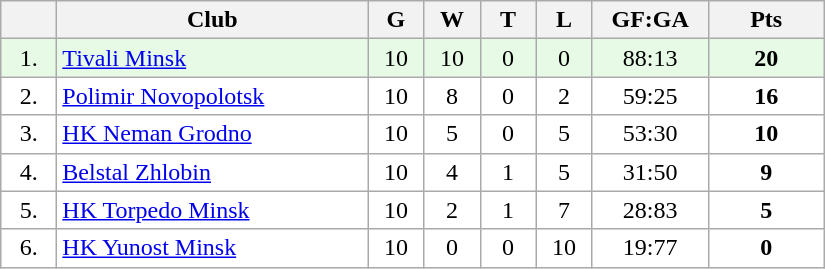<table class="wikitable">
<tr>
<th width="30"></th>
<th width="200">Club</th>
<th width="30">G</th>
<th width="30">W</th>
<th width="30">T</th>
<th width="30">L</th>
<th width="70">GF:GA</th>
<th width="70">Pts</th>
</tr>
<tr bgcolor="#e6fae6" align="center">
<td>1.</td>
<td align="left"><a href='#'>Tivali Minsk</a></td>
<td>10</td>
<td>10</td>
<td>0</td>
<td>0</td>
<td>88:13</td>
<td><strong>20</strong></td>
</tr>
<tr bgcolor="#FFFFFF" align="center">
<td>2.</td>
<td align="left"><a href='#'>Polimir Novopolotsk</a></td>
<td>10</td>
<td>8</td>
<td>0</td>
<td>2</td>
<td>59:25</td>
<td><strong>16</strong></td>
</tr>
<tr bgcolor="#FFFFFF" align="center">
<td>3.</td>
<td align="left"><a href='#'>HK Neman Grodno</a></td>
<td>10</td>
<td>5</td>
<td>0</td>
<td>5</td>
<td>53:30</td>
<td><strong>10</strong></td>
</tr>
<tr bgcolor="#FFFFFF" align="center">
<td>4.</td>
<td align="left"><a href='#'>Belstal Zhlobin</a></td>
<td>10</td>
<td>4</td>
<td>1</td>
<td>5</td>
<td>31:50</td>
<td><strong>9</strong></td>
</tr>
<tr bgcolor="#FFFFFF" align="center">
<td>5.</td>
<td align="left"><a href='#'>HK Torpedo Minsk</a></td>
<td>10</td>
<td>2</td>
<td>1</td>
<td>7</td>
<td>28:83</td>
<td><strong>5</strong></td>
</tr>
<tr bgcolor="#FFFFFF" align="center">
<td>6.</td>
<td align="left"><a href='#'>HK Yunost Minsk</a></td>
<td>10</td>
<td>0</td>
<td>0</td>
<td>10</td>
<td>19:77</td>
<td><strong>0</strong></td>
</tr>
</table>
